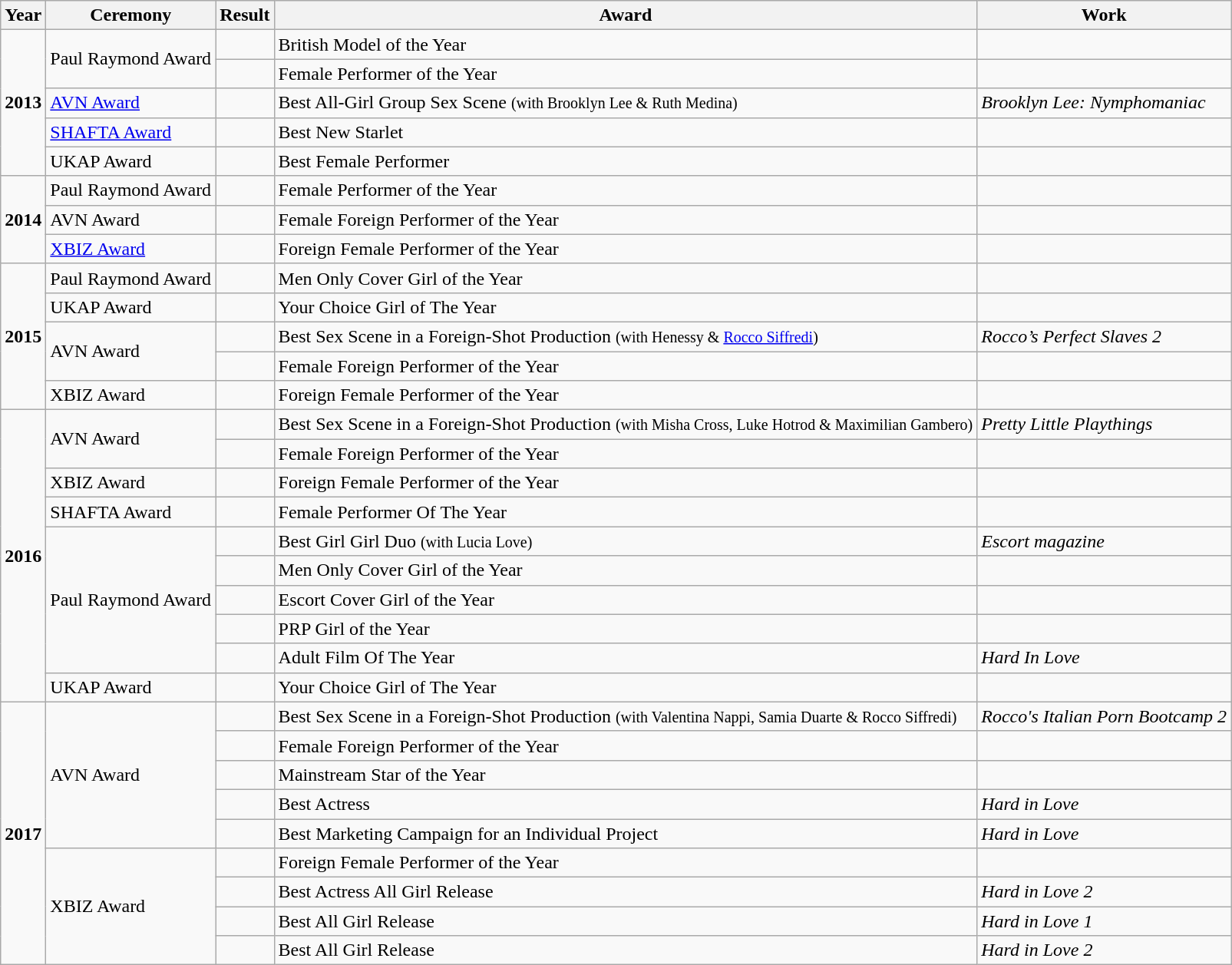<table class="wikitable">
<tr>
<th>Year</th>
<th>Ceremony</th>
<th>Result</th>
<th>Award</th>
<th>Work</th>
</tr>
<tr>
<td rowspan="5"><strong>2013</strong></td>
<td rowspan="2">Paul Raymond Award</td>
<td></td>
<td>British Model of the Year</td>
<td></td>
</tr>
<tr>
<td></td>
<td>Female Performer of the Year</td>
<td></td>
</tr>
<tr>
<td><a href='#'>AVN Award</a></td>
<td></td>
<td>Best All-Girl Group Sex Scene <small>(with Brooklyn Lee & Ruth Medina)</small></td>
<td><em>Brooklyn Lee: Nymphomaniac</em></td>
</tr>
<tr>
<td><a href='#'>SHAFTA Award</a></td>
<td></td>
<td>Best New Starlet</td>
<td></td>
</tr>
<tr>
<td>UKAP Award</td>
<td></td>
<td>Best Female Performer</td>
<td></td>
</tr>
<tr>
<td rowspan="3"><strong>2014</strong></td>
<td>Paul Raymond Award</td>
<td></td>
<td>Female Performer of the Year</td>
<td></td>
</tr>
<tr>
<td>AVN Award</td>
<td></td>
<td>Female Foreign Performer of the Year</td>
<td></td>
</tr>
<tr>
<td><a href='#'>XBIZ Award</a></td>
<td></td>
<td>Foreign Female Performer of the Year</td>
<td></td>
</tr>
<tr>
<td rowspan="5"><strong>2015</strong></td>
<td>Paul Raymond Award</td>
<td></td>
<td>Men Only Cover Girl of the Year</td>
<td></td>
</tr>
<tr>
<td>UKAP Award</td>
<td></td>
<td>Your Choice Girl of The Year</td>
<td></td>
</tr>
<tr>
<td rowspan="2">AVN Award</td>
<td></td>
<td>Best Sex Scene in a Foreign-Shot Production <small>(with Henessy & <a href='#'>Rocco Siffredi</a>)</small></td>
<td><em>Rocco’s Perfect Slaves 2</em></td>
</tr>
<tr>
<td></td>
<td>Female Foreign Performer of the Year</td>
<td></td>
</tr>
<tr>
<td>XBIZ Award</td>
<td></td>
<td>Foreign Female Performer of the Year</td>
<td></td>
</tr>
<tr>
<td rowspan="10"><strong>2016</strong></td>
<td rowspan="2">AVN Award</td>
<td></td>
<td>Best Sex Scene in a Foreign-Shot Production <small>(with Misha Cross, Luke Hotrod & Maximilian Gambero)</small></td>
<td><em>Pretty Little Playthings</em></td>
</tr>
<tr>
<td></td>
<td>Female Foreign Performer of the Year</td>
<td></td>
</tr>
<tr>
<td>XBIZ Award</td>
<td></td>
<td>Foreign Female Performer of the Year</td>
<td></td>
</tr>
<tr>
<td>SHAFTA Award</td>
<td></td>
<td>Female Performer Of The Year</td>
<td></td>
</tr>
<tr>
<td rowspan="5">Paul Raymond Award</td>
<td></td>
<td>Best Girl Girl Duo <small>(with Lucia Love)</small></td>
<td><em>Escort magazine</em></td>
</tr>
<tr>
<td></td>
<td>Men Only Cover Girl of the Year</td>
<td></td>
</tr>
<tr>
<td></td>
<td>Escort Cover Girl of the Year</td>
<td></td>
</tr>
<tr>
<td></td>
<td>PRP Girl of the Year</td>
<td></td>
</tr>
<tr>
<td></td>
<td>Adult Film Of The Year</td>
<td><em>Hard In Love</em></td>
</tr>
<tr>
<td>UKAP Award</td>
<td></td>
<td>Your Choice Girl of The Year</td>
<td></td>
</tr>
<tr>
<td rowspan="9"><strong>2017</strong></td>
<td rowspan="5">AVN Award</td>
<td></td>
<td>Best Sex Scene in a Foreign-Shot Production <small>(with Valentina Nappi, Samia Duarte & Rocco Siffredi)</small></td>
<td><em>Rocco's Italian Porn Bootcamp 2</em></td>
</tr>
<tr>
<td></td>
<td>Female Foreign Performer of the Year</td>
<td></td>
</tr>
<tr>
<td></td>
<td>Mainstream Star of the Year</td>
<td></td>
</tr>
<tr>
<td></td>
<td>Best Actress </td>
<td><em>Hard in Love</em></td>
</tr>
<tr>
<td></td>
<td>Best Marketing Campaign for an Individual Project </td>
<td><em>Hard in Love</em></td>
</tr>
<tr>
<td rowspan="4">XBIZ Award</td>
<td></td>
<td>Foreign Female Performer of the Year</td>
<td></td>
</tr>
<tr>
<td></td>
<td>Best Actress All Girl Release</td>
<td><em>Hard in Love 2</em></td>
</tr>
<tr>
<td></td>
<td>Best All Girl Release</td>
<td><em>Hard in Love 1</em></td>
</tr>
<tr>
<td></td>
<td>Best All Girl Release</td>
<td><em>Hard in Love 2</em></td>
</tr>
</table>
